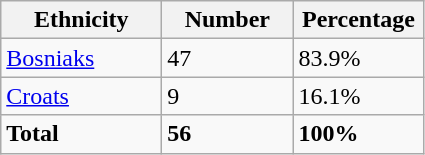<table class="wikitable">
<tr>
<th width="100px">Ethnicity</th>
<th width="80px">Number</th>
<th width="80px">Percentage</th>
</tr>
<tr>
<td><a href='#'>Bosniaks</a></td>
<td>47</td>
<td>83.9%</td>
</tr>
<tr>
<td><a href='#'>Croats</a></td>
<td>9</td>
<td>16.1%</td>
</tr>
<tr>
<td><strong>Total</strong></td>
<td><strong>56</strong></td>
<td><strong>100%</strong></td>
</tr>
</table>
